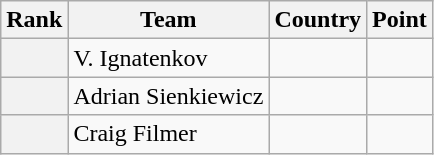<table class="wikitable sortable">
<tr>
<th>Rank</th>
<th>Team</th>
<th>Country</th>
<th>Point</th>
</tr>
<tr>
<th></th>
<td>V. Ignatenkov</td>
<td></td>
<td></td>
</tr>
<tr>
<th></th>
<td>Adrian Sienkiewicz</td>
<td></td>
<td></td>
</tr>
<tr>
<th></th>
<td>Craig Filmer</td>
<td></td>
<td></td>
</tr>
</table>
